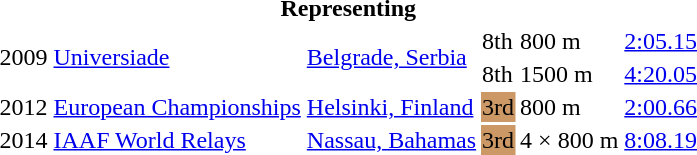<table>
<tr>
<th colspan="6">Representing </th>
</tr>
<tr>
<td rowspan=2>2009</td>
<td rowspan=2><a href='#'>Universiade</a></td>
<td rowspan=2><a href='#'>Belgrade, Serbia</a></td>
<td>8th</td>
<td>800 m</td>
<td><a href='#'>2:05.15</a></td>
</tr>
<tr>
<td>8th</td>
<td>1500 m</td>
<td><a href='#'>4:20.05</a></td>
</tr>
<tr>
<td>2012</td>
<td><a href='#'>European Championships</a></td>
<td><a href='#'>Helsinki, Finland</a></td>
<td bgcolor=cc9966>3rd</td>
<td>800 m</td>
<td><a href='#'>2:00.66</a></td>
</tr>
<tr>
<td>2014</td>
<td><a href='#'>IAAF World Relays</a></td>
<td><a href='#'>Nassau, Bahamas</a></td>
<td bgcolor=cc9966>3rd</td>
<td>4 × 800 m</td>
<td><a href='#'>8:08.19</a></td>
</tr>
</table>
